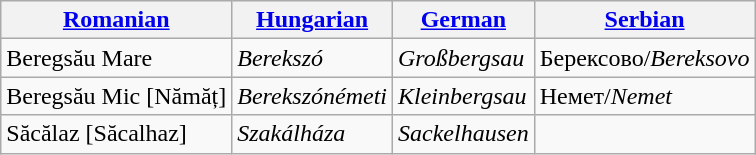<table class="wikitable">
<tr>
<th><a href='#'>Romanian</a></th>
<th><a href='#'>Hungarian</a></th>
<th><a href='#'>German</a></th>
<th><a href='#'>Serbian</a></th>
</tr>
<tr>
<td>Beregsău Mare</td>
<td><em>Berekszó</em></td>
<td><em>Großbergsau</em></td>
<td>Берексово/<em>Bereksovo</em></td>
</tr>
<tr>
<td>Beregsău Mic [Nămăț]</td>
<td><em>Berekszónémeti</em></td>
<td><em>Kleinbergsau</em></td>
<td>Немет/<em>Nemet</em></td>
</tr>
<tr>
<td>Săcălaz [Săcalhaz]</td>
<td><em>Szakálháza</em></td>
<td><em>Sackelhausen</em></td>
<td></td>
</tr>
</table>
